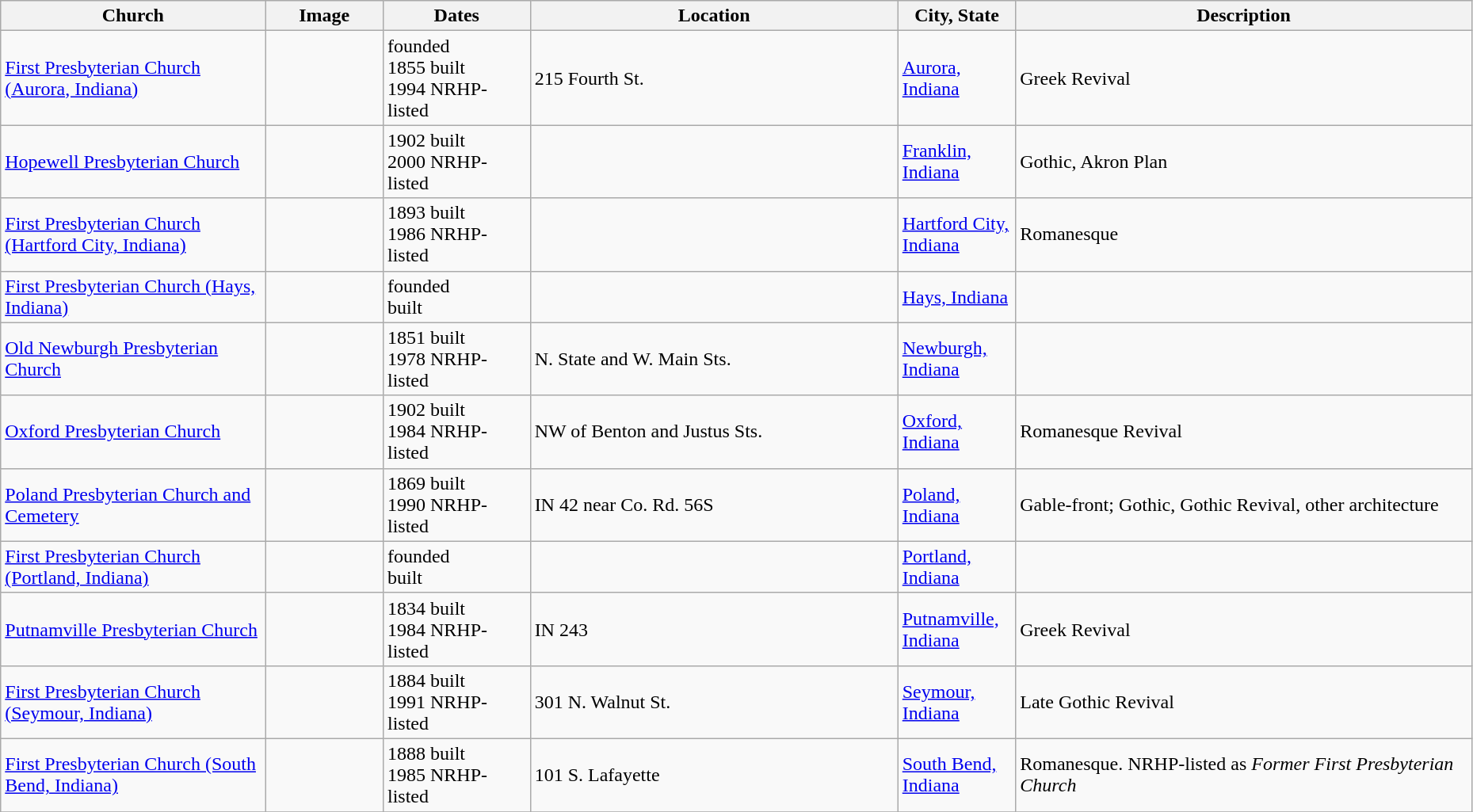<table class="wikitable sortable" style="width:98%">
<tr>
<th width = 18%><strong>Church</strong></th>
<th width = 8% class="unsortable"><strong>Image</strong></th>
<th width = 10%><strong>Dates</strong></th>
<th width = 25%><strong>Location</strong></th>
<th width = 8%><strong>City, State</strong></th>
<th class="unsortable"><strong>Description</strong></th>
</tr>
<tr>
<td><a href='#'>First Presbyterian Church (Aurora, Indiana)</a></td>
<td></td>
<td>founded<br>1855 built<br>1994 NRHP-listed</td>
<td>215 Fourth St.<br><small></small></td>
<td><a href='#'>Aurora, Indiana</a></td>
<td>Greek Revival</td>
</tr>
<tr>
<td><a href='#'>Hopewell Presbyterian Church</a></td>
<td></td>
<td>1902 built<br>2000 NRHP-listed</td>
<td><small></small></td>
<td><a href='#'>Franklin, Indiana</a></td>
<td>Gothic, Akron Plan</td>
</tr>
<tr>
<td><a href='#'>First Presbyterian Church (Hartford City, Indiana)</a></td>
<td></td>
<td>1893 built<br>1986 NRHP-listed</td>
<td><br><small></small></td>
<td><a href='#'>Hartford City, Indiana</a></td>
<td>Romanesque</td>
</tr>
<tr>
<td><a href='#'>First Presbyterian Church (Hays, Indiana)</a></td>
<td></td>
<td>founded<br> built</td>
<td></td>
<td><a href='#'>Hays, Indiana</a></td>
<td></td>
</tr>
<tr>
<td><a href='#'>Old Newburgh Presbyterian Church</a></td>
<td></td>
<td>1851 built<br>1978 NRHP-listed</td>
<td>N. State and W. Main Sts.<br><small></small></td>
<td><a href='#'>Newburgh, Indiana</a></td>
<td></td>
</tr>
<tr>
<td><a href='#'>Oxford Presbyterian Church</a></td>
<td></td>
<td>1902 built<br>1984 NRHP-listed</td>
<td>NW of Benton and Justus Sts.<br><small></small></td>
<td><a href='#'>Oxford, Indiana</a></td>
<td>Romanesque Revival</td>
</tr>
<tr>
<td><a href='#'>Poland Presbyterian Church and Cemetery</a></td>
<td></td>
<td>1869 built<br>1990 NRHP-listed</td>
<td>IN 42 near Co. Rd. 56S<br><small></small></td>
<td><a href='#'>Poland, Indiana</a></td>
<td>Gable-front; Gothic, Gothic Revival, other architecture</td>
</tr>
<tr>
<td><a href='#'>First Presbyterian Church (Portland, Indiana)</a></td>
<td></td>
<td>founded<br> built</td>
<td></td>
<td><a href='#'>Portland, Indiana</a></td>
<td></td>
</tr>
<tr>
<td><a href='#'>Putnamville Presbyterian Church</a></td>
<td></td>
<td>1834 built<br>1984 NRHP-listed</td>
<td>IN 243<br><small></small></td>
<td><a href='#'>Putnamville, Indiana</a></td>
<td>Greek Revival</td>
</tr>
<tr>
<td><a href='#'>First Presbyterian Church (Seymour, Indiana)</a></td>
<td></td>
<td>1884 built<br>1991 NRHP-listed</td>
<td>301 N. Walnut St.<br><small></small></td>
<td><a href='#'>Seymour, Indiana</a></td>
<td>Late Gothic Revival</td>
</tr>
<tr>
<td><a href='#'>First Presbyterian Church (South Bend, Indiana)</a></td>
<td></td>
<td>1888 built<br>1985 NRHP-listed</td>
<td>101 S. Lafayette<br><small></small></td>
<td><a href='#'>South Bend, Indiana</a></td>
<td>Romanesque. NRHP-listed as <em>Former First Presbyterian Church</em></td>
</tr>
<tr>
</tr>
</table>
